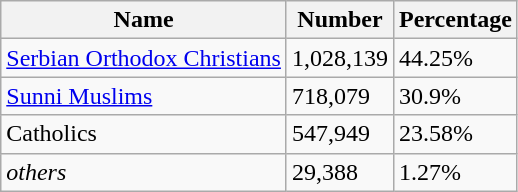<table class="wikitable">
<tr>
<th>Name</th>
<th>Number</th>
<th>Percentage</th>
</tr>
<tr>
<td><a href='#'>Serbian Orthodox Christians</a></td>
<td>1,028,139</td>
<td>44.25%</td>
</tr>
<tr>
<td><a href='#'>Sunni Muslims</a></td>
<td>718,079</td>
<td>30.9%</td>
</tr>
<tr>
<td>Catholics</td>
<td>547,949</td>
<td>23.58%</td>
</tr>
<tr>
<td><em>others</em></td>
<td>29,388</td>
<td>1.27%</td>
</tr>
</table>
